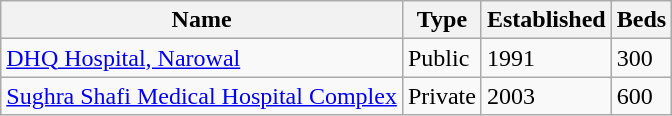<table class="wikitable sortable static-row-numbers static-row-header-hash">
<tr>
<th>Name</th>
<th>Type</th>
<th>Established</th>
<th>Beds</th>
</tr>
<tr>
<td><a href='#'>DHQ Hospital, Narowal</a></td>
<td>Public</td>
<td>1991</td>
<td>300</td>
</tr>
<tr>
<td><a href='#'>Sughra Shafi Medical Hospital Complex</a></td>
<td>Private</td>
<td>2003</td>
<td>600</td>
</tr>
</table>
